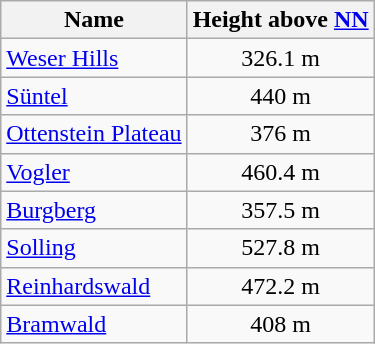<table class="wikitable sortable">
<tr>
<th>Name</th>
<th>Height above <a href='#'>NN</a></th>
</tr>
<tr>
<td><a href='#'>Weser Hills</a></td>
<td style="text-align:center">326.1 m</td>
</tr>
<tr>
<td><a href='#'>Süntel</a></td>
<td style="text-align:center">440 m</td>
</tr>
<tr>
<td><a href='#'>Ottenstein Plateau</a></td>
<td style="text-align:center">376 m</td>
</tr>
<tr>
<td><a href='#'>Vogler</a></td>
<td style="text-align:center">460.4 m</td>
</tr>
<tr>
<td><a href='#'>Burgberg</a></td>
<td style="text-align:center">357.5 m</td>
</tr>
<tr>
<td><a href='#'>Solling</a></td>
<td style="text-align:center">527.8 m</td>
</tr>
<tr>
<td><a href='#'>Reinhardswald</a></td>
<td style="text-align:center">472.2 m</td>
</tr>
<tr>
<td><a href='#'>Bramwald</a></td>
<td style="text-align:center">408 m</td>
</tr>
</table>
